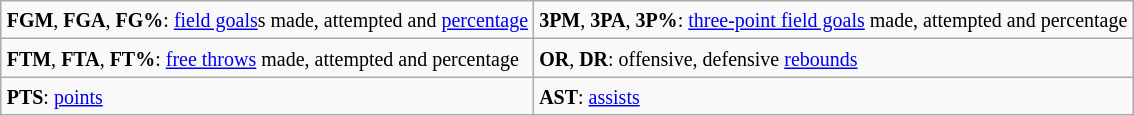<table style="margin:auto;"  class="wikitable">
<tr>
<td><small><strong>FGM</strong>, <strong>FGA</strong>, <strong>FG%</strong>: <a href='#'>field goals</a>s made, attempted and <a href='#'>percentage</a></small></td>
<td><small><strong>3PM</strong>, <strong>3PA</strong>, <strong>3P%</strong>: <a href='#'>three-point field goals</a> made, attempted and percentage</small></td>
</tr>
<tr>
<td><small><strong>FTM</strong>, <strong>FTA</strong>, <strong>FT%</strong>: <a href='#'>free throws</a> made, attempted and percentage</small></td>
<td><small><strong>OR</strong>, <strong>DR</strong>: offensive, defensive <a href='#'>rebounds</a></small></td>
</tr>
<tr>
<td><small><strong>PTS</strong>: <a href='#'>points</a></small></td>
<td><small><strong>AST</strong>: <a href='#'>assists</a> </small></td>
</tr>
</table>
